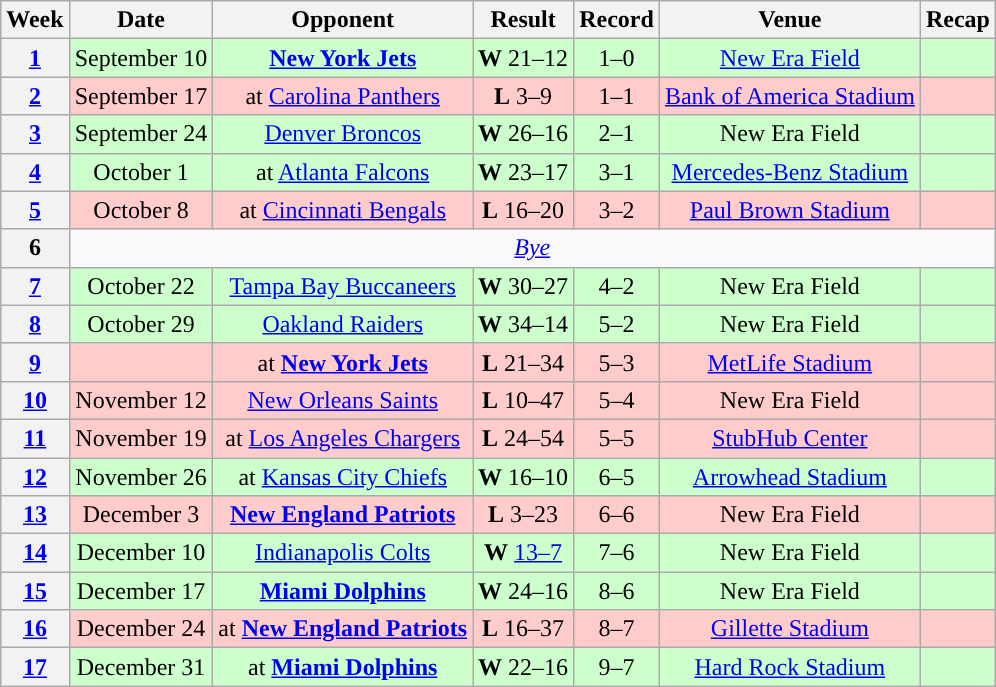<table class="wikitable" style="text-align:center">
<tr>
<th>Week</th>
<th>Date</th>
<th>Opponent</th>
<th>Result</th>
<th>Record</th>
<th>Venue</th>
<th>Recap</th>
</tr>
<tr style="background:#cfc">
<th><a href='#'>1</a></th>
<td>September 10</td>
<td><strong><a href='#'>New York Jets</a></strong></td>
<td><strong>W</strong> 21–12</td>
<td>1–0</td>
<td><a href='#'>New Era Field</a></td>
<td></td>
</tr>
<tr style="background:#fcc">
<th><a href='#'>2</a></th>
<td>September 17</td>
<td>at <a href='#'>Carolina Panthers</a></td>
<td><strong>L</strong> 3–9</td>
<td>1–1</td>
<td><a href='#'>Bank of America Stadium</a></td>
<td></td>
</tr>
<tr style="background:#cfc">
<th><a href='#'>3</a></th>
<td>September 24</td>
<td><a href='#'>Denver Broncos</a></td>
<td><strong>W</strong> 26–16</td>
<td>2–1</td>
<td>New Era Field</td>
<td></td>
</tr>
<tr style="background:#cfc">
<th><a href='#'>4</a></th>
<td>October 1</td>
<td>at <a href='#'>Atlanta Falcons</a></td>
<td><strong>W</strong> 23–17</td>
<td>3–1</td>
<td><a href='#'>Mercedes-Benz Stadium</a></td>
<td></td>
</tr>
<tr style="background:#fcc">
<th><a href='#'>5</a></th>
<td>October 8</td>
<td>at <a href='#'>Cincinnati Bengals</a></td>
<td><strong>L</strong> 16–20</td>
<td>3–2</td>
<td><a href='#'>Paul Brown Stadium</a></td>
<td></td>
</tr>
<tr>
<th>6</th>
<td colspan="6"><em><a href='#'>Bye</a></em></td>
</tr>
<tr style="background:#cfc">
<th><a href='#'>7</a></th>
<td>October 22</td>
<td><a href='#'>Tampa Bay Buccaneers</a></td>
<td><strong>W</strong> 30–27</td>
<td>4–2</td>
<td>New Era Field</td>
<td></td>
</tr>
<tr style="background:#cfc">
<th><a href='#'>8</a></th>
<td>October 29</td>
<td><a href='#'>Oakland Raiders</a></td>
<td><strong>W</strong> 34–14</td>
<td>5–2</td>
<td>New Era Field</td>
<td></td>
</tr>
<tr style="background:#fcc">
<th><a href='#'>9</a></th>
<td></td>
<td>at <strong><a href='#'>New York Jets</a></strong></td>
<td><strong>L</strong> 21–34</td>
<td>5–3</td>
<td><a href='#'>MetLife Stadium</a></td>
<td></td>
</tr>
<tr style="background:#fcc">
<th><a href='#'>10</a></th>
<td>November 12</td>
<td><a href='#'>New Orleans Saints</a></td>
<td><strong>L</strong> 10–47</td>
<td>5–4</td>
<td>New Era Field</td>
<td></td>
</tr>
<tr style="background:#fcc">
<th><a href='#'>11</a></th>
<td>November 19</td>
<td>at <a href='#'>Los Angeles Chargers</a></td>
<td><strong>L</strong> 24–54</td>
<td>5–5</td>
<td><a href='#'>StubHub Center</a></td>
<td></td>
</tr>
<tr style="background:#cfc">
<th><a href='#'>12</a></th>
<td>November 26</td>
<td>at <a href='#'>Kansas City Chiefs</a></td>
<td><strong>W</strong> 16–10</td>
<td>6–5</td>
<td><a href='#'>Arrowhead Stadium</a></td>
<td></td>
</tr>
<tr style="background:#fcc">
<th><a href='#'>13</a></th>
<td>December 3</td>
<td><strong><a href='#'>New England Patriots</a></strong></td>
<td><strong>L</strong> 3–23</td>
<td>6–6</td>
<td>New Era Field</td>
<td></td>
</tr>
<tr style="background:#cfc">
<th><a href='#'>14</a></th>
<td>December 10</td>
<td><a href='#'>Indianapolis Colts</a></td>
<td><strong>W</strong> <a href='#'>13–7 </a></td>
<td>7–6</td>
<td>New Era Field</td>
<td></td>
</tr>
<tr style="background:#cfc">
<th><a href='#'>15</a></th>
<td>December 17</td>
<td><strong><a href='#'>Miami Dolphins</a></strong></td>
<td><strong>W</strong> 24–16</td>
<td>8–6</td>
<td>New Era Field</td>
<td></td>
</tr>
<tr style="background:#fcc">
<th><a href='#'>16</a></th>
<td>December 24</td>
<td>at <strong><a href='#'>New England Patriots</a></strong></td>
<td><strong>L</strong> 16–37</td>
<td>8–7</td>
<td><a href='#'>Gillette Stadium</a></td>
<td></td>
</tr>
<tr style="background:#cfc">
<th><a href='#'>17</a></th>
<td>December 31</td>
<td>at <strong><a href='#'>Miami Dolphins</a></strong></td>
<td><strong>W</strong> 22–16</td>
<td>9–7</td>
<td><a href='#'>Hard Rock Stadium</a></td>
<td></td>
</tr>
</table>
